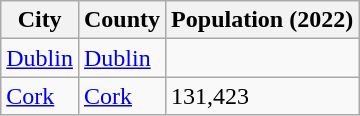<table class="wikitable sortable sticky-header col3right">
<tr>
<th>City</th>
<th>County</th>
<th>Population (2022)</th>
</tr>
<tr>
<td><a href='#'>Dublin</a></td>
<td><a href='#'>Dublin</a></td>
<td></td>
</tr>
<tr>
<td><a href='#'>Cork</a></td>
<td><a href='#'>Cork</a></td>
<td>131,423</td>
</tr>
</table>
